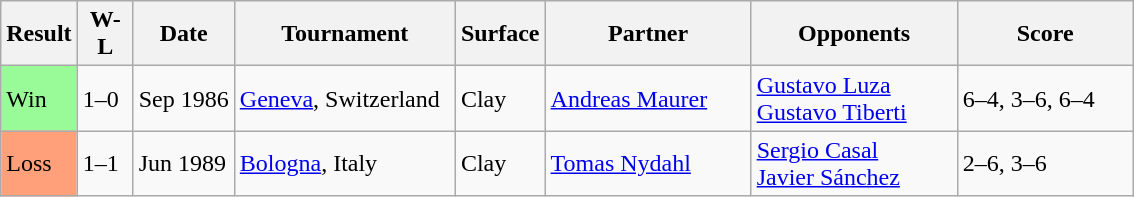<table class="sortable wikitable">
<tr>
<th style="width:40px">Result</th>
<th style="width:30px" class="unsortable">W-L</th>
<th style="width:60px">Date</th>
<th style="width:140px">Tournament</th>
<th style="width:50px">Surface</th>
<th style="width:130px">Partner</th>
<th style="width:130px">Opponents</th>
<th style="width:110px" class="unsortable">Score</th>
</tr>
<tr>
<td style="background:#98fb98;">Win</td>
<td>1–0</td>
<td>Sep 1986</td>
<td><a href='#'>Geneva</a>, Switzerland</td>
<td>Clay</td>
<td> <a href='#'>Andreas Maurer</a></td>
<td> <a href='#'>Gustavo Luza</a><br> <a href='#'>Gustavo Tiberti</a></td>
<td>6–4, 3–6, 6–4</td>
</tr>
<tr>
<td style="background:#ffa07a;">Loss</td>
<td>1–1</td>
<td>Jun 1989</td>
<td><a href='#'>Bologna</a>, Italy</td>
<td>Clay</td>
<td> <a href='#'>Tomas Nydahl</a></td>
<td> <a href='#'>Sergio Casal</a><br> <a href='#'>Javier Sánchez</a></td>
<td>2–6, 3–6</td>
</tr>
</table>
